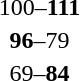<table style="text-align:center">
<tr>
<th width=200></th>
<th width=100></th>
<th width=200></th>
</tr>
<tr>
<td align=right></td>
<td>100–<strong>111</strong></td>
<td align=left><strong></strong></td>
</tr>
<tr>
<td align=right><strong></strong></td>
<td><strong>96</strong>–79</td>
<td align=left></td>
</tr>
<tr>
<td align=right></td>
<td>69–<strong>84</strong></td>
<td align=left><strong></strong></td>
</tr>
</table>
